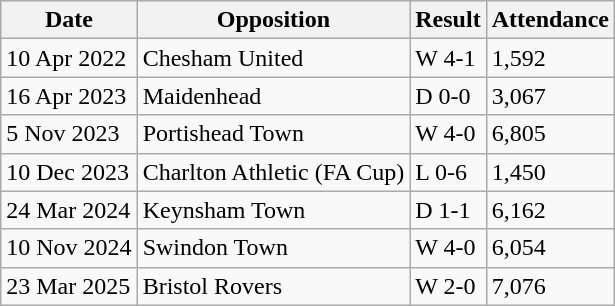<table class="wikitable">
<tr>
<th>Date</th>
<th>Opposition</th>
<th>Result</th>
<th>Attendance</th>
</tr>
<tr>
<td>10 Apr 2022</td>
<td>Chesham United</td>
<td>W 4-1</td>
<td>1,592</td>
</tr>
<tr>
<td>16 Apr 2023</td>
<td>Maidenhead</td>
<td>D 0-0</td>
<td>3,067</td>
</tr>
<tr>
<td>5 Nov 2023</td>
<td>Portishead Town</td>
<td>W 4-0</td>
<td>6,805</td>
</tr>
<tr>
<td>10 Dec 2023</td>
<td>Charlton Athletic (FA Cup)</td>
<td>L 0-6</td>
<td>1,450</td>
</tr>
<tr>
<td>24 Mar 2024</td>
<td>Keynsham Town</td>
<td>D 1-1</td>
<td>6,162</td>
</tr>
<tr>
<td>10 Nov 2024</td>
<td>Swindon Town</td>
<td>W 4-0</td>
<td>6,054</td>
</tr>
<tr>
<td>23 Mar 2025</td>
<td>Bristol Rovers</td>
<td>W 2-0</td>
<td>7,076</td>
</tr>
</table>
